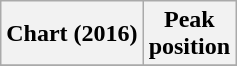<table class="wikitable sortable plainrowheaders" style="text-align:center">
<tr>
<th scope="col">Chart (2016)</th>
<th scope="col">Peak<br> position</th>
</tr>
<tr>
</tr>
</table>
